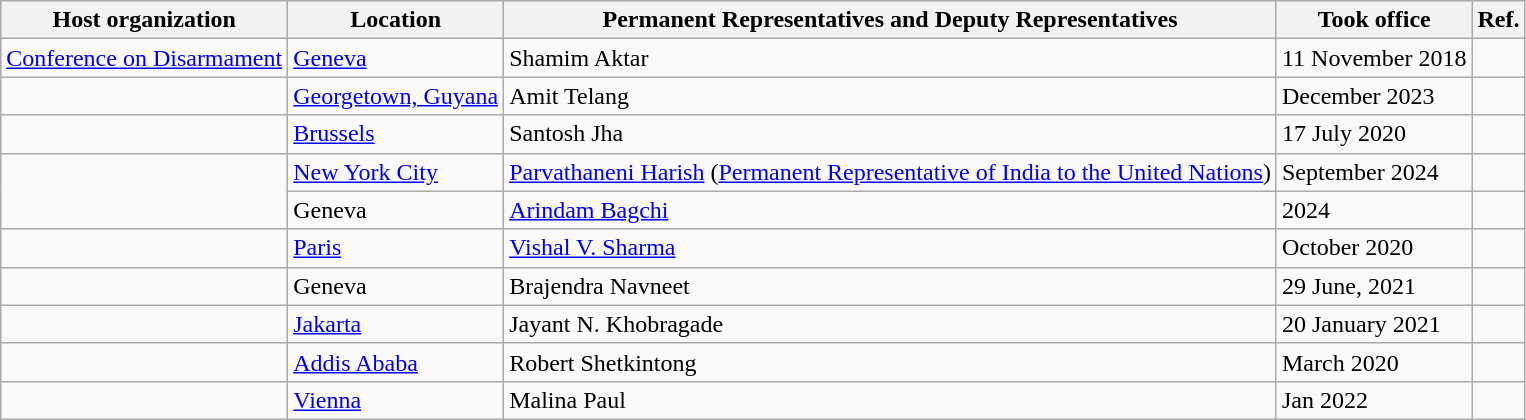<table class="wikitable">
<tr>
<th>Host organization</th>
<th>Location</th>
<th>Permanent Representatives and Deputy Representatives</th>
<th>Took office</th>
<th>Ref.</th>
</tr>
<tr>
<td><a href='#'>Conference on Disarmament</a></td>
<td><a href='#'>Geneva</a></td>
<td>Shamim Aktar</td>
<td>11 November 2018</td>
<td></td>
</tr>
<tr>
<td></td>
<td><a href='#'>Georgetown, Guyana</a></td>
<td>Amit Telang</td>
<td>December 2023</td>
<td></td>
</tr>
<tr>
<td></td>
<td><a href='#'>Brussels</a></td>
<td>Santosh Jha</td>
<td>17 July 2020</td>
<td></td>
</tr>
<tr>
<td rowspan = "2"></td>
<td><a href='#'>New York City</a></td>
<td><a href='#'>Parvathaneni Harish</a> (<a href='#'>Permanent Representative of India to the United Nations</a>)</td>
<td>September 2024</td>
<td></td>
</tr>
<tr>
<td>Geneva</td>
<td><a href='#'>Arindam Bagchi</a></td>
<td>2024</td>
<td></td>
</tr>
<tr>
<td></td>
<td><a href='#'>Paris</a></td>
<td><a href='#'>Vishal V. Sharma</a></td>
<td>October 2020</td>
<td></td>
</tr>
<tr>
<td></td>
<td>Geneva</td>
<td>Brajendra Navneet</td>
<td>29 June, 2021</td>
<td></td>
</tr>
<tr>
<td></td>
<td><a href='#'>Jakarta</a></td>
<td>Jayant N. Khobragade</td>
<td>20 January 2021</td>
<td></td>
</tr>
<tr>
<td></td>
<td><a href='#'>Addis Ababa</a></td>
<td>Robert Shetkintong</td>
<td>March 2020</td>
<td></td>
</tr>
<tr>
<td></td>
<td><a href='#'>Vienna</a></td>
<td>Malina Paul</td>
<td>Jan 2022</td>
<td></td>
</tr>
</table>
